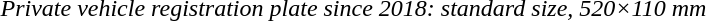<table>
<tr>
<td><em>Private vehicle registration plate since 2018: standard size, 520×110 mm</em></td>
</tr>
<tr>
<td><br></td>
</tr>
</table>
